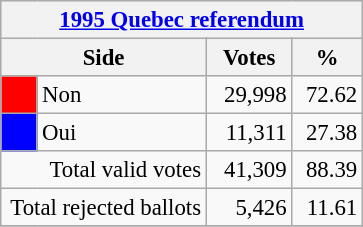<table class="wikitable" style="font-size: 95%; clear:both">
<tr style="background-color:#E9E9E9">
<th colspan=4><a href='#'>1995 Quebec referendum</a></th>
</tr>
<tr style="background-color:#E9E9E9">
<th colspan=2 style="width: 130px">Side</th>
<th style="width: 50px">Votes</th>
<th style="width: 40px">%</th>
</tr>
<tr>
<td bgcolor="red"></td>
<td>Non</td>
<td align="right">29,998</td>
<td align="right">72.62</td>
</tr>
<tr>
<td bgcolor="blue"></td>
<td>Oui</td>
<td align="right">11,311</td>
<td align="right">27.38</td>
</tr>
<tr>
<td colspan=2 align="right">Total valid votes</td>
<td align="right">41,309</td>
<td align="right">88.39</td>
</tr>
<tr>
<td colspan=2 align="right">Total rejected ballots</td>
<td align="right">5,426</td>
<td align="right">11.61</td>
</tr>
<tr>
</tr>
</table>
